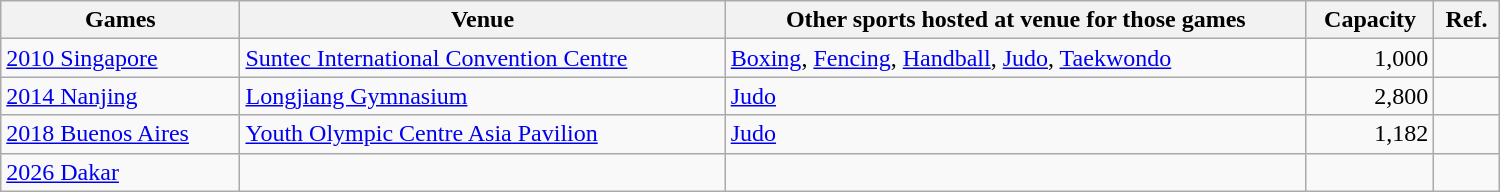<table class="wikitable sortable" width="1000px">
<tr>
<th>Games</th>
<th>Venue</th>
<th>Other sports hosted at venue for those games</th>
<th>Capacity</th>
<th>Ref.</th>
</tr>
<tr>
<td><a href='#'>2010 Singapore</a></td>
<td><a href='#'>Suntec International Convention Centre</a></td>
<td><a href='#'>Boxing</a>, <a href='#'>Fencing</a>, <a href='#'>Handball</a>, <a href='#'>Judo</a>, <a href='#'>Taekwondo</a></td>
<td align="right">1,000</td>
<td align="center"></td>
</tr>
<tr>
<td><a href='#'>2014 Nanjing</a></td>
<td><a href='#'>Longjiang Gymnasium</a></td>
<td><a href='#'>Judo</a></td>
<td align="right">2,800</td>
<td align="center"></td>
</tr>
<tr>
<td><a href='#'>2018 Buenos Aires</a></td>
<td><a href='#'>Youth Olympic Centre Asia Pavilion</a></td>
<td><a href='#'>Judo</a></td>
<td align="right">1,182</td>
<td align="center"></td>
</tr>
<tr>
<td><a href='#'>2026 Dakar</a></td>
<td></td>
<td></td>
<td align="right"></td>
<td align="center"></td>
</tr>
</table>
